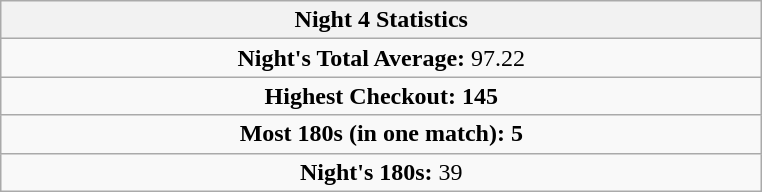<table class=wikitable style="text-align:center">
<tr>
<th width=500>Night 4 Statistics</th>
</tr>
<tr align=center>
<td colspan="3"><strong>Night's Total Average:</strong> 97.22 </td>
</tr>
<tr align=center>
<td colspan="3"><strong>Highest Checkout:</strong>  <strong>145</strong></td>
</tr>
<tr align=center>
<td colspan="3"><strong>Most 180s (in one match):</strong>  <strong>5</strong></td>
</tr>
<tr align=center>
<td colspan="3"><strong>Night's 180s:</strong> 39</td>
</tr>
</table>
